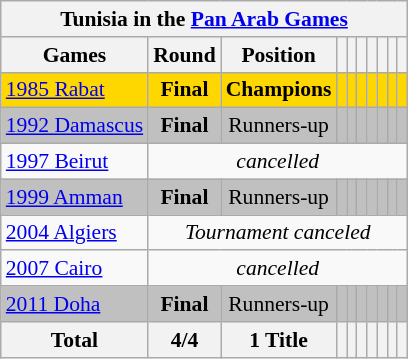<table class="wikitable" style="font-size: 90%; text-align: center;">
<tr>
<th colspan=10>Tunisia in the <a href='#'>Pan Arab Games</a></th>
</tr>
<tr>
<th>Games</th>
<th>Round</th>
<th>Position</th>
<th></th>
<th></th>
<th></th>
<th></th>
<th></th>
<th></th>
<th></th>
</tr>
<tr bgcolor=gold>
<td align="left"> <a href='#'>1985 Rabat</a></td>
<td><strong>Final</strong></td>
<td><strong>Champions</strong></td>
<td></td>
<td></td>
<td></td>
<td></td>
<td></td>
<td></td>
<td></td>
</tr>
<tr style="background:silver;">
<td align="left"> <a href='#'>1992 Damascus</a></td>
<td><strong>Final</strong></td>
<td>Runners-up</td>
<td></td>
<td></td>
<td></td>
<td></td>
<td></td>
<td></td>
<td></td>
</tr>
<tr>
<td align="left"> <a href='#'>1997 Beirut</a></td>
<td colspan="9"><em>cancelled</em></td>
</tr>
<tr style="background:silver;">
<td align="left"> <a href='#'>1999 Amman</a></td>
<td><strong>Final</strong></td>
<td>Runners-up</td>
<td></td>
<td></td>
<td></td>
<td></td>
<td></td>
<td></td>
<td></td>
</tr>
<tr>
<td align="left"> <a href='#'>2004 Algiers</a></td>
<td colspan="9"><em>Tournament canceled</em></td>
</tr>
<tr>
<td align="left"> <a href='#'>2007 Cairo</a></td>
<td colspan="9"><em>cancelled</em></td>
</tr>
<tr style="background:silver;">
<td align="left"> <a href='#'>2011 Doha</a></td>
<td><strong>Final</strong></td>
<td>Runners-up</td>
<td></td>
<td></td>
<td></td>
<td></td>
<td></td>
<td></td>
<td></td>
</tr>
<tr>
<th>Total</th>
<th>4/4</th>
<th>1 Title</th>
<th></th>
<th></th>
<th></th>
<th></th>
<th></th>
<th></th>
<th></th>
</tr>
</table>
